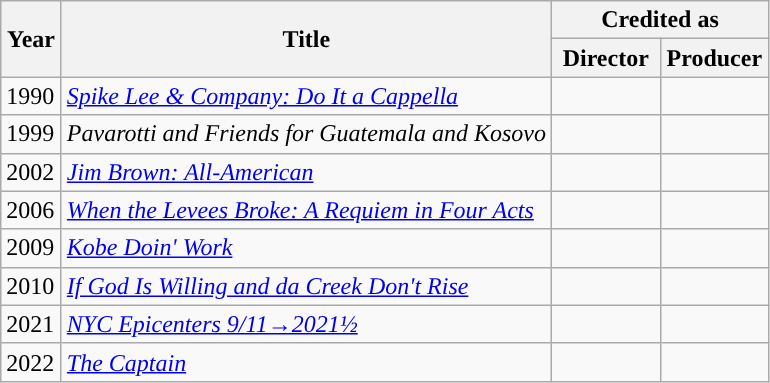<table class="wikitable" style="white-space:nowrap">
<tr>
<th rowspan="2" style="width:33px;">Year</th>
<th rowspan="2" style="width:200px;">Title</th>
<th colspan="3">Credited as</th>
</tr>
<tr>
<th width="65">Director</th>
<th width="65">Producer</th>
</tr>
<tr>
<td>1990</td>
<td><em><a href='#'>Spike Lee & Company: Do It a Cappella</a></em></td>
<td></td>
<td></td>
</tr>
<tr>
<td>1999</td>
<td><em>Pavarotti and Friends for Guatemala and Kosovo</em></td>
<td></td>
<td></td>
</tr>
<tr>
<td>2002</td>
<td><em><a href='#'>Jim Brown: All-American</a></em></td>
<td></td>
<td></td>
</tr>
<tr>
<td>2006</td>
<td><em><a href='#'>When the Levees Broke: A Requiem in Four Acts</a></em></td>
<td></td>
<td></td>
</tr>
<tr>
<td>2009</td>
<td><em><a href='#'>Kobe Doin' Work</a></em></td>
<td></td>
<td></td>
</tr>
<tr>
<td>2010</td>
<td><em><a href='#'>If God Is Willing and da Creek Don't Rise</a></em></td>
<td></td>
<td></td>
</tr>
<tr>
<td>2021</td>
<td align="left"><em><a href='#'>NYC Epicenters 9/11→2021½</a></em></td>
<td></td>
<td></td>
</tr>
<tr>
<td>2022</td>
<td align="left"><em><a href='#'>The Captain</a></em></td>
<td></td>
<td></td>
</tr>
</table>
